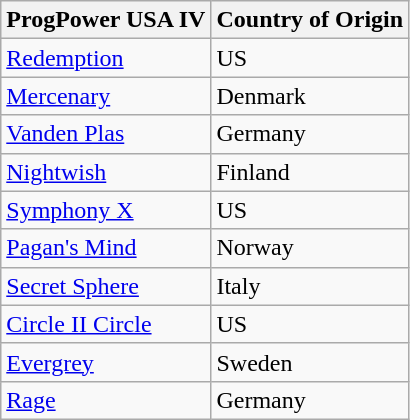<table class="wikitable">
<tr>
<th>ProgPower USA IV</th>
<th>Country of Origin</th>
</tr>
<tr>
<td><a href='#'>Redemption</a></td>
<td>US</td>
</tr>
<tr>
<td><a href='#'>Mercenary</a></td>
<td>Denmark</td>
</tr>
<tr>
<td><a href='#'>Vanden Plas</a></td>
<td>Germany</td>
</tr>
<tr>
<td><a href='#'>Nightwish</a></td>
<td>Finland</td>
</tr>
<tr>
<td><a href='#'>Symphony X</a></td>
<td>US</td>
</tr>
<tr>
<td><a href='#'>Pagan's Mind</a></td>
<td>Norway</td>
</tr>
<tr>
<td><a href='#'>Secret Sphere</a></td>
<td>Italy</td>
</tr>
<tr>
<td><a href='#'>Circle II Circle</a></td>
<td>US</td>
</tr>
<tr>
<td><a href='#'>Evergrey</a></td>
<td>Sweden</td>
</tr>
<tr>
<td><a href='#'>Rage</a></td>
<td>Germany</td>
</tr>
</table>
